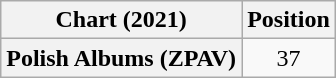<table class="wikitable sortable plainrowheaders" style="text-align:center">
<tr>
<th scope="col">Chart (2021)</th>
<th scope="col">Position</th>
</tr>
<tr>
<th scope="row">Polish Albums (ZPAV)</th>
<td>37</td>
</tr>
</table>
